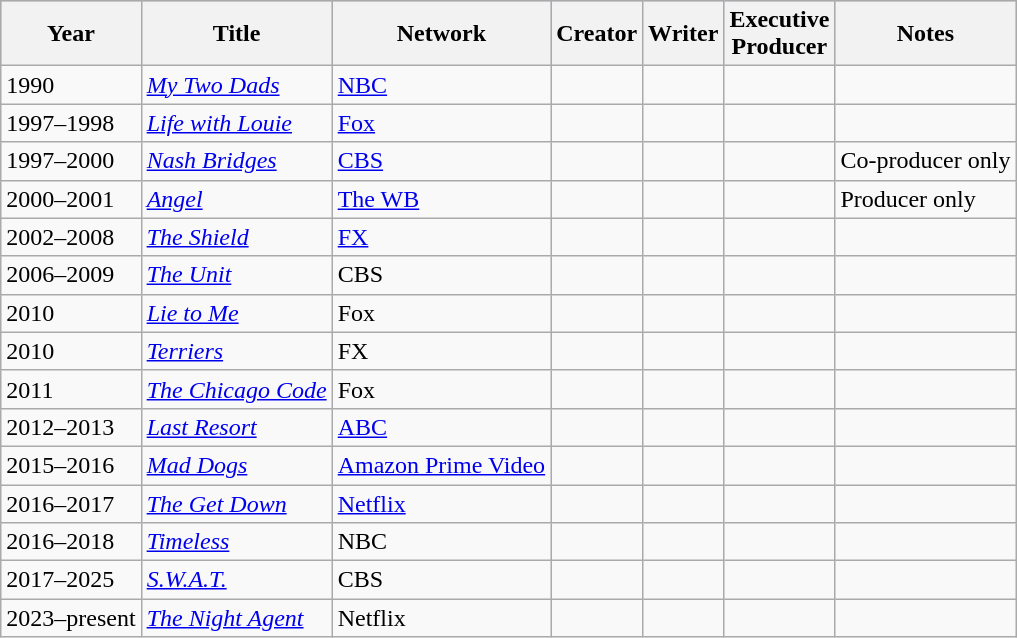<table class="wikitable">
<tr style="background:#b0c4de; text-align:center;">
<th>Year</th>
<th>Title</th>
<th>Network</th>
<th>Creator</th>
<th>Writer</th>
<th>Executive<br>Producer</th>
<th>Notes</th>
</tr>
<tr>
<td>1990</td>
<td><em><a href='#'>My Two Dads</a></em></td>
<td><a href='#'>NBC</a></td>
<td></td>
<td></td>
<td></td>
<td></td>
</tr>
<tr>
<td>1997–1998</td>
<td><em><a href='#'>Life with Louie</a></em></td>
<td><a href='#'>Fox</a></td>
<td></td>
<td></td>
<td></td>
<td></td>
</tr>
<tr>
<td>1997–2000</td>
<td><em><a href='#'>Nash Bridges</a></em></td>
<td><a href='#'>CBS</a></td>
<td></td>
<td></td>
<td></td>
<td>Co-producer only</td>
</tr>
<tr>
<td>2000–2001</td>
<td><em><a href='#'>Angel</a></em></td>
<td><a href='#'>The WB</a></td>
<td></td>
<td></td>
<td></td>
<td>Producer only</td>
</tr>
<tr>
<td>2002–2008</td>
<td><em><a href='#'>The Shield</a></em></td>
<td><a href='#'>FX</a></td>
<td></td>
<td></td>
<td></td>
<td></td>
</tr>
<tr>
<td>2006–2009</td>
<td><em><a href='#'>The Unit</a></em></td>
<td>CBS</td>
<td></td>
<td></td>
<td></td>
<td></td>
</tr>
<tr>
<td>2010</td>
<td><em><a href='#'>Lie to Me</a></em></td>
<td>Fox</td>
<td></td>
<td></td>
<td></td>
<td></td>
</tr>
<tr>
<td>2010</td>
<td><em><a href='#'>Terriers</a></em></td>
<td>FX</td>
<td></td>
<td></td>
<td></td>
<td></td>
</tr>
<tr>
<td>2011</td>
<td><em><a href='#'>The Chicago Code</a></em></td>
<td>Fox</td>
<td></td>
<td></td>
<td></td>
<td></td>
</tr>
<tr>
<td>2012–2013</td>
<td><em><a href='#'>Last Resort</a></em></td>
<td><a href='#'>ABC</a></td>
<td></td>
<td></td>
<td></td>
<td></td>
</tr>
<tr>
<td>2015–2016</td>
<td><em><a href='#'>Mad Dogs</a></em></td>
<td><a href='#'>Amazon Prime Video</a></td>
<td></td>
<td></td>
<td></td>
<td></td>
</tr>
<tr>
<td>2016–2017</td>
<td><em><a href='#'>The Get Down</a></em></td>
<td><a href='#'>Netflix</a></td>
<td></td>
<td></td>
<td></td>
<td></td>
</tr>
<tr>
<td>2016–2018</td>
<td><em><a href='#'>Timeless</a></em></td>
<td>NBC</td>
<td></td>
<td></td>
<td></td>
<td></td>
</tr>
<tr>
<td>2017–2025</td>
<td><em><a href='#'>S.W.A.T.</a></em></td>
<td>CBS</td>
<td></td>
<td></td>
<td></td>
<td></td>
</tr>
<tr>
<td>2023–present</td>
<td><em><a href='#'>The Night Agent</a></em></td>
<td>Netflix</td>
<td></td>
<td></td>
<td></td>
<td></td>
</tr>
</table>
